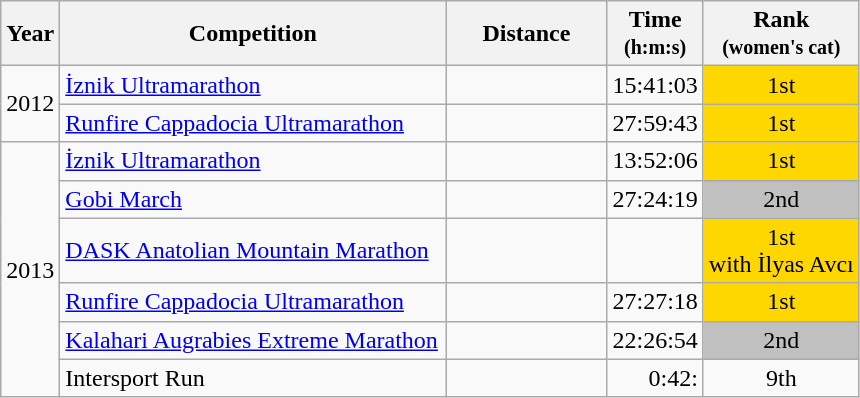<table class=wikitable>
<tr>
<th>Year</th>
<th width=250>Competition</th>
<th width=100>Distance</th>
<th>Time<br><small>(h:m:s)</small></th>
<th>Rank<br><small>(women's cat)</small></th>
</tr>
<tr align=center>
<td rowspan=2>2012</td>
<td align=left> <a href='#'>İznik Ultramarathon</a></td>
<td></td>
<td align=right>15:41:03</td>
<td bgcolor=gold>1st</td>
</tr>
<tr align=center>
<td align=left> <a href='#'>Runfire Cappadocia Ultramarathon</a></td>
<td></td>
<td align=right>27:59:43</td>
<td bgcolor=gold>1st</td>
</tr>
<tr align=center>
<td rowspan=6>2013</td>
<td align=left> <a href='#'>İznik Ultramarathon</a></td>
<td></td>
<td align=right>13:52:06</td>
<td bgcolor=gold>1st</td>
</tr>
<tr align=center>
<td align=left> <a href='#'>Gobi March</a></td>
<td></td>
<td align=right>27:24:19</td>
<td bgcolor=silver>2nd</td>
</tr>
<tr align=center>
<td align=left> <a href='#'>DASK Anatolian Mountain Marathon</a></td>
<td></td>
<td></td>
<td bgcolor=gold>1st<br>with İlyas Avcı</td>
</tr>
<tr align=center>
<td align=left> <a href='#'>Runfire Cappadocia Ultramarathon</a></td>
<td></td>
<td align=right>27:27:18</td>
<td bgcolor=gold>1st</td>
</tr>
<tr align=center>
<td align=left> <a href='#'>Kalahari Augrabies Extreme Marathon</a></td>
<td></td>
<td align=right>22:26:54</td>
<td bgcolor=silver>2nd</td>
</tr>
<tr align=center>
<td align=left> Intersport Run</td>
<td></td>
<td align=right>0:42:</td>
<td>9th</td>
</tr>
</table>
